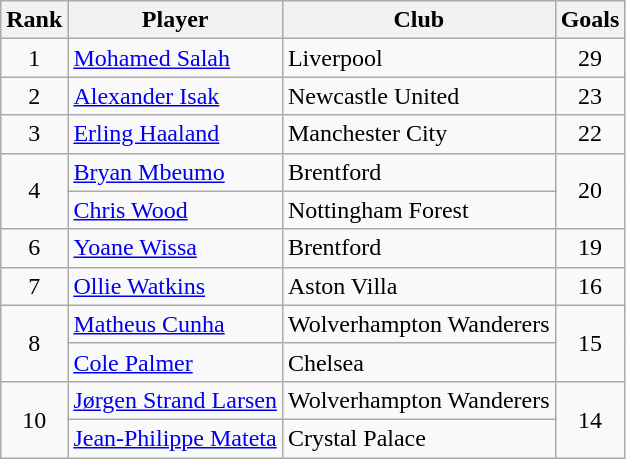<table class="wikitable" style="text-align:center">
<tr>
<th>Rank</th>
<th>Player</th>
<th>Club</th>
<th>Goals</th>
</tr>
<tr>
<td>1</td>
<td align="left"> <a href='#'>Mohamed Salah</a></td>
<td align="left">Liverpool</td>
<td>29</td>
</tr>
<tr>
<td>2</td>
<td align="left"> <a href='#'>Alexander Isak</a></td>
<td align="left">Newcastle United</td>
<td>23</td>
</tr>
<tr>
<td>3</td>
<td align="left"> <a href='#'>Erling Haaland</a></td>
<td align="left">Manchester City</td>
<td>22</td>
</tr>
<tr>
<td rowspan="2">4</td>
<td align="left"> <a href='#'>Bryan Mbeumo</a></td>
<td align="left">Brentford</td>
<td rowspan="2">20</td>
</tr>
<tr>
<td align="left"> <a href='#'>Chris Wood</a></td>
<td align="left">Nottingham Forest</td>
</tr>
<tr>
<td>6</td>
<td align="left"> <a href='#'>Yoane Wissa</a></td>
<td align="left">Brentford</td>
<td>19</td>
</tr>
<tr>
<td>7</td>
<td align="left"> <a href='#'>Ollie Watkins</a></td>
<td align="left">Aston Villa</td>
<td>16</td>
</tr>
<tr>
<td rowspan="2">8</td>
<td align="left"> <a href='#'>Matheus Cunha</a></td>
<td align="left">Wolverhampton Wanderers</td>
<td rowspan="2">15</td>
</tr>
<tr>
<td align="left"> <a href='#'>Cole Palmer</a></td>
<td align="left">Chelsea</td>
</tr>
<tr>
<td rowspan="2">10</td>
<td align="left"> <a href='#'>Jørgen Strand Larsen</a></td>
<td align="left">Wolverhampton Wanderers</td>
<td rowspan="2">14</td>
</tr>
<tr>
<td align="left"> <a href='#'>Jean-Philippe Mateta</a></td>
<td align="left">Crystal Palace</td>
</tr>
</table>
